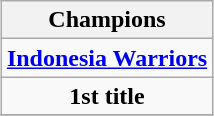<table class="wikitable" style="text-align: center; margin: 0 auto;">
<tr>
<th>Champions</th>
</tr>
<tr>
<td><strong><a href='#'>Indonesia Warriors</a></strong></td>
</tr>
<tr>
<td><strong>1st title</strong></td>
</tr>
<tr>
</tr>
</table>
